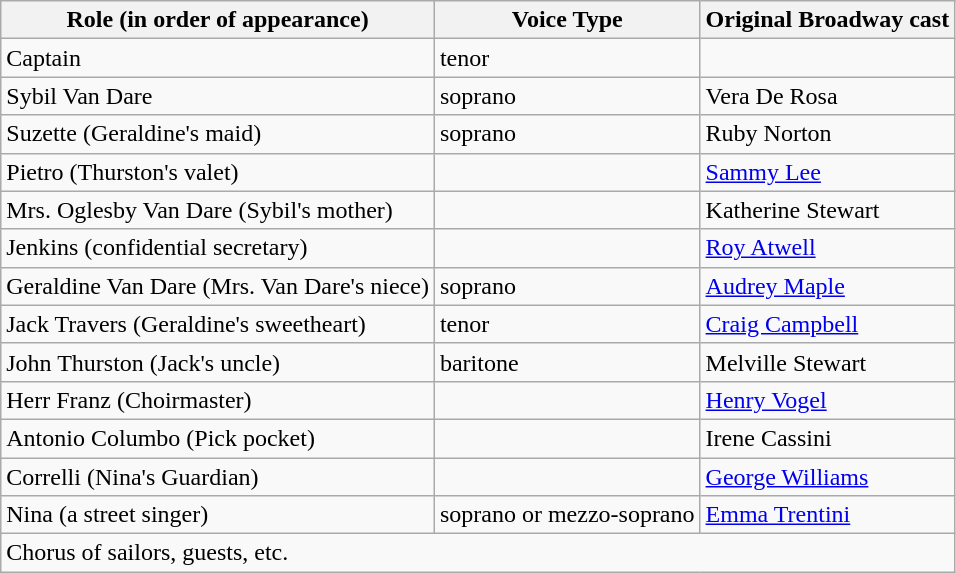<table class="wikitable">
<tr>
<th>Role (in order of appearance)</th>
<th>Voice Type</th>
<th>Original Broadway cast</th>
</tr>
<tr>
<td>Captain</td>
<td>tenor</td>
<td></td>
</tr>
<tr>
<td>Sybil Van Dare</td>
<td>soprano</td>
<td>Vera De Rosa</td>
</tr>
<tr>
<td>Suzette (Geraldine's maid)</td>
<td>soprano</td>
<td>Ruby Norton</td>
</tr>
<tr>
<td>Pietro (Thurston's valet)</td>
<td></td>
<td><a href='#'>Sammy Lee</a></td>
</tr>
<tr>
<td>Mrs. Oglesby Van Dare (Sybil's mother)</td>
<td></td>
<td>Katherine Stewart</td>
</tr>
<tr>
<td>Jenkins (confidential secretary)</td>
<td></td>
<td><a href='#'>Roy Atwell</a></td>
</tr>
<tr>
<td>Geraldine Van Dare (Mrs. Van Dare's niece)</td>
<td>soprano</td>
<td><a href='#'>Audrey Maple</a></td>
</tr>
<tr>
<td>Jack Travers (Geraldine's sweetheart)</td>
<td>tenor</td>
<td><a href='#'>Craig Campbell</a></td>
</tr>
<tr>
<td>John Thurston (Jack's uncle)</td>
<td>baritone</td>
<td>Melville Stewart</td>
</tr>
<tr>
<td>Herr Franz (Choirmaster)</td>
<td></td>
<td><a href='#'>Henry Vogel</a></td>
</tr>
<tr>
<td>Antonio Columbo (Pick pocket)</td>
<td></td>
<td>Irene Cassini</td>
</tr>
<tr>
<td>Correlli (Nina's Guardian)</td>
<td></td>
<td><a href='#'>George Williams</a></td>
</tr>
<tr>
<td>Nina (a street singer)</td>
<td>soprano or mezzo-soprano</td>
<td><a href='#'>Emma Trentini</a></td>
</tr>
<tr>
<td colspan="3">Chorus of sailors, guests, etc.</td>
</tr>
</table>
